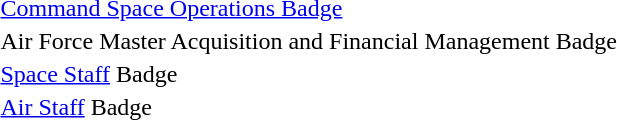<table>
<tr>
<td></td>
<td><a href='#'>Command Space Operations Badge</a></td>
</tr>
<tr>
<td></td>
<td>Air Force Master Acquisition and Financial Management Badge</td>
</tr>
<tr>
<td></td>
<td><a href='#'>Space Staff</a> Badge</td>
</tr>
<tr>
<td></td>
<td><a href='#'>Air Staff</a> Badge</td>
</tr>
</table>
